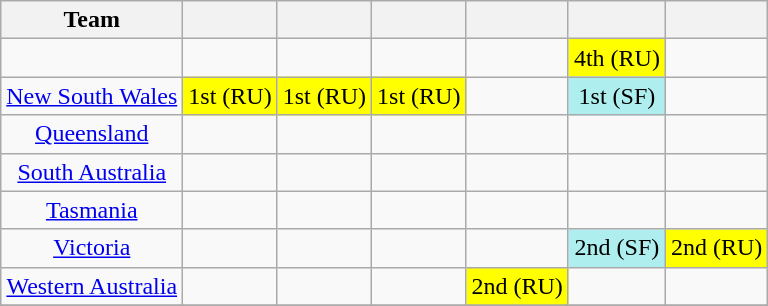<table class="wikitable sortable" style="font-size:100%; text-align: center;">
<tr>
<th>Team</th>
<th></th>
<th></th>
<th></th>
<th></th>
<th></th>
<th></th>
</tr>
<tr align=center>
<td></td>
<td></td>
<td></td>
<td></td>
<td></td>
<td style="background:yellow;">4th (RU)</td>
<td></td>
</tr>
<tr align=center>
<td><a href='#'>New South Wales</a></td>
<td style="background:yellow;">1st (RU)</td>
<td style="background:yellow;">1st (RU)</td>
<td style="background:yellow;">1st (RU)</td>
<td></td>
<td style="background:#afeeee;">1st (SF)</td>
<td></td>
</tr>
<tr align=center>
<td><a href='#'>Queensland</a></td>
<td></td>
<td></td>
<td></td>
<td></td>
<td></td>
<td></td>
</tr>
<tr align=center>
<td><a href='#'>South Australia</a></td>
<td></td>
<td></td>
<td></td>
<td></td>
<td></td>
<td></td>
</tr>
<tr align=center>
<td><a href='#'>Tasmania</a></td>
<td></td>
<td></td>
<td></td>
<td></td>
<td></td>
<td></td>
</tr>
<tr align=center>
<td><a href='#'>Victoria</a></td>
<td></td>
<td></td>
<td></td>
<td></td>
<td style="background:#afeeee;">2nd (SF)</td>
<td style="background:yellow;">2nd (RU)</td>
</tr>
<tr align=center>
<td><a href='#'>Western Australia</a></td>
<td></td>
<td></td>
<td></td>
<td style="background:yellow;">2nd (RU)</td>
<td></td>
<td></td>
</tr>
<tr>
</tr>
</table>
